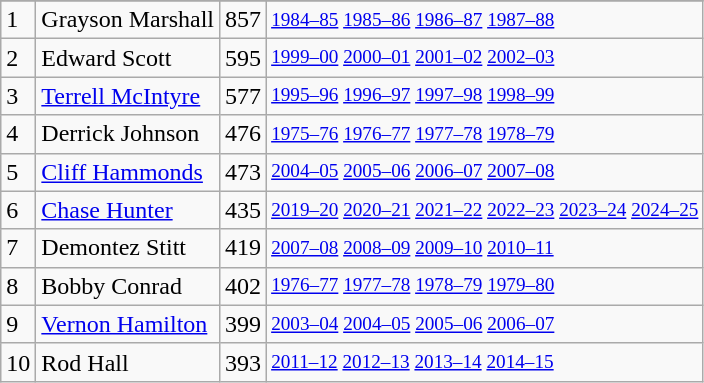<table class="wikitable">
<tr>
</tr>
<tr>
<td>1</td>
<td>Grayson Marshall</td>
<td>857</td>
<td style="font-size:80%;"><a href='#'>1984–85</a> <a href='#'>1985–86</a> <a href='#'>1986–87</a> <a href='#'>1987–88</a></td>
</tr>
<tr>
<td>2</td>
<td>Edward Scott</td>
<td>595</td>
<td style="font-size:80%;"><a href='#'>1999–00</a> <a href='#'>2000–01</a> <a href='#'>2001–02</a> <a href='#'>2002–03</a></td>
</tr>
<tr>
<td>3</td>
<td><a href='#'>Terrell McIntyre</a></td>
<td>577</td>
<td style="font-size:80%;"><a href='#'>1995–96</a> <a href='#'>1996–97</a> <a href='#'>1997–98</a> <a href='#'>1998–99</a></td>
</tr>
<tr>
<td>4</td>
<td>Derrick Johnson</td>
<td>476</td>
<td style="font-size:80%;"><a href='#'>1975–76</a> <a href='#'>1976–77</a> <a href='#'>1977–78</a> <a href='#'>1978–79</a></td>
</tr>
<tr>
<td>5</td>
<td><a href='#'>Cliff Hammonds</a></td>
<td>473</td>
<td style="font-size:80%;"><a href='#'>2004–05</a> <a href='#'>2005–06</a> <a href='#'>2006–07</a> <a href='#'>2007–08</a></td>
</tr>
<tr>
<td>6</td>
<td><a href='#'>Chase Hunter</a></td>
<td>435</td>
<td style="font-size:80%;"><a href='#'>2019–20</a> <a href='#'>2020–21</a> <a href='#'>2021–22</a> <a href='#'>2022–23</a> <a href='#'>2023–24</a> <a href='#'>2024–25</a></td>
</tr>
<tr>
<td>7</td>
<td>Demontez Stitt</td>
<td>419</td>
<td style="font-size:80%;"><a href='#'>2007–08</a> <a href='#'>2008–09</a> <a href='#'>2009–10</a> <a href='#'>2010–11</a></td>
</tr>
<tr>
<td>8</td>
<td>Bobby Conrad</td>
<td>402</td>
<td style="font-size:80%;"><a href='#'>1976–77</a> <a href='#'>1977–78</a> <a href='#'>1978–79</a> <a href='#'>1979–80</a></td>
</tr>
<tr>
<td>9</td>
<td><a href='#'>Vernon Hamilton</a></td>
<td>399</td>
<td style="font-size:80%;"><a href='#'>2003–04</a> <a href='#'>2004–05</a> <a href='#'>2005–06</a> <a href='#'>2006–07</a></td>
</tr>
<tr>
<td>10</td>
<td>Rod Hall</td>
<td>393</td>
<td style="font-size:80%;"><a href='#'>2011–12</a> <a href='#'>2012–13</a> <a href='#'>2013–14</a> <a href='#'>2014–15</a></td>
</tr>
</table>
